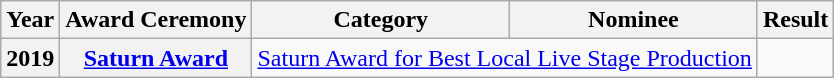<table class="wikitable">
<tr>
<th scope="col">Year</th>
<th scope="col">Award Ceremony</th>
<th scope="col">Category</th>
<th scope="col">Nominee</th>
<th scope="col">Result</th>
</tr>
<tr>
<th scope="row">2019</th>
<th scope="row"><a href='#'>Saturn Award</a></th>
<td colspan="2"><a href='#'>Saturn Award for Best Local Live Stage Production</a></td>
<td></td>
</tr>
</table>
